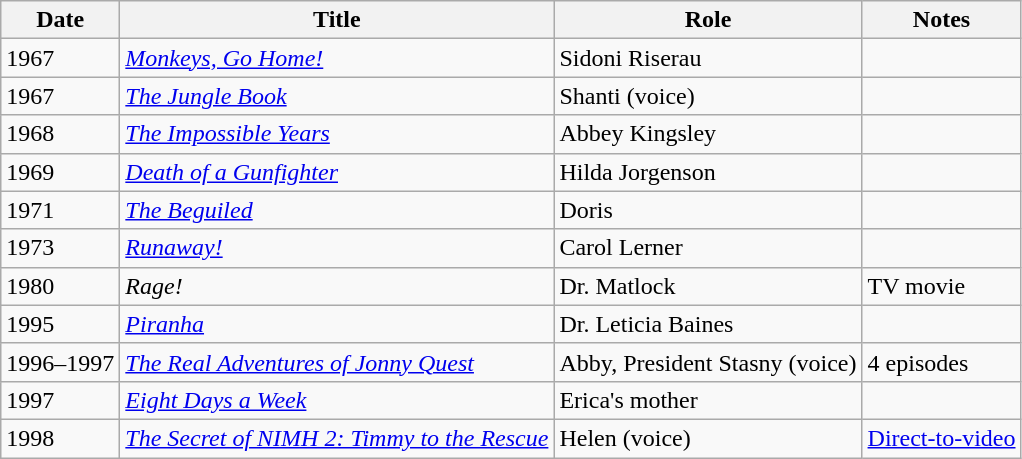<table class="wikitable sortable">
<tr>
<th>Date</th>
<th>Title</th>
<th>Role</th>
<th>Notes</th>
</tr>
<tr>
<td>1967</td>
<td><em><a href='#'>Monkeys, Go Home!</a></em></td>
<td>Sidoni Riserau</td>
<td></td>
</tr>
<tr>
<td>1967</td>
<td><em><a href='#'>The Jungle Book</a></em></td>
<td>Shanti (voice)</td>
<td></td>
</tr>
<tr>
<td>1968</td>
<td><em><a href='#'>The Impossible Years</a></em></td>
<td>Abbey Kingsley</td>
<td></td>
</tr>
<tr>
<td>1969</td>
<td><em><a href='#'>Death of a Gunfighter</a></em></td>
<td>Hilda Jorgenson</td>
<td></td>
</tr>
<tr>
<td>1971</td>
<td><em><a href='#'>The Beguiled</a></em></td>
<td>Doris</td>
<td></td>
</tr>
<tr>
<td>1973</td>
<td><em><a href='#'>Runaway!</a></em></td>
<td>Carol Lerner</td>
<td></td>
</tr>
<tr>
<td>1980</td>
<td><em>Rage!</em></td>
<td>Dr. Matlock</td>
<td>TV movie</td>
</tr>
<tr>
<td>1995</td>
<td><em><a href='#'>Piranha</a></em></td>
<td>Dr. Leticia Baines</td>
<td></td>
</tr>
<tr>
<td>1996–1997</td>
<td><em><a href='#'>The Real Adventures of Jonny Quest</a></em></td>
<td>Abby, President Stasny (voice)</td>
<td>4 episodes</td>
</tr>
<tr>
<td>1997</td>
<td><em><a href='#'>Eight Days a Week</a></em></td>
<td>Erica's mother</td>
<td></td>
</tr>
<tr>
<td>1998</td>
<td><em><a href='#'>The Secret of NIMH 2: Timmy to the Rescue</a></em></td>
<td>Helen (voice)</td>
<td><a href='#'>Direct-to-video</a></td>
</tr>
</table>
